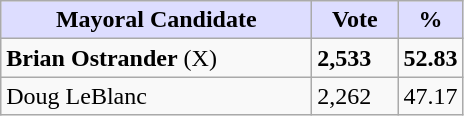<table class="wikitable">
<tr>
<th style="background:#ddf; width:200px;">Mayoral Candidate</th>
<th style="background:#ddf; width:50px;">Vote</th>
<th style="background:#ddf; width:30px;">%</th>
</tr>
<tr>
<td><strong>Brian Ostrander</strong> (X)</td>
<td><strong>2,533</strong></td>
<td><strong>52.83</strong></td>
</tr>
<tr>
<td>Doug LeBlanc</td>
<td>2,262</td>
<td>47.17</td>
</tr>
</table>
